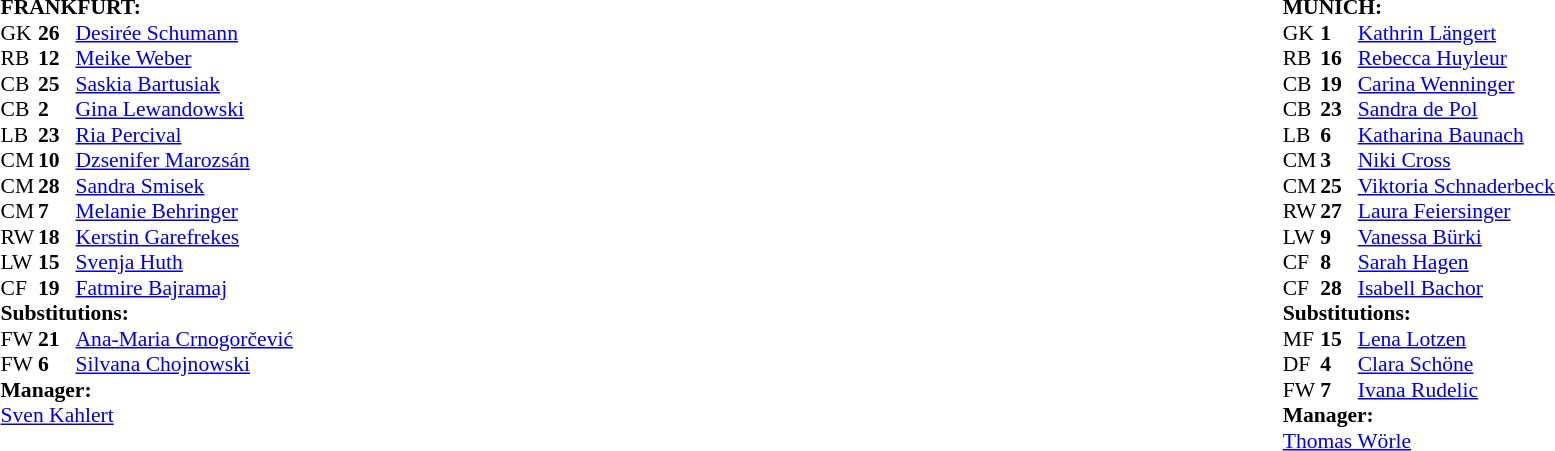<table width="100%">
<tr>
<td valign="top" width="50%"><br><table style="font-size: 90%" cellspacing="0" cellpadding="0">
<tr>
<td colspan=4><strong>FRANKFURT:</strong></td>
</tr>
<tr>
<th width="25"></th>
<th width="25"></th>
</tr>
<tr>
<td>GK</td>
<td><strong>26</strong></td>
<td> <a href='#'>Desirée Schumann</a></td>
</tr>
<tr>
<td>RB</td>
<td><strong>12</strong></td>
<td> <a href='#'>Meike Weber</a></td>
</tr>
<tr>
<td>CB</td>
<td><strong>25</strong></td>
<td> <a href='#'>Saskia Bartusiak</a></td>
</tr>
<tr>
<td>CB</td>
<td><strong>2</strong></td>
<td> <a href='#'>Gina Lewandowski</a></td>
</tr>
<tr>
<td>LB</td>
<td><strong>23</strong></td>
<td> <a href='#'>Ria Percival</a></td>
</tr>
<tr>
<td>CM</td>
<td><strong>10</strong></td>
<td> <a href='#'>Dzsenifer Marozsán</a></td>
</tr>
<tr>
<td>CM</td>
<td><strong>28</strong></td>
<td> <a href='#'>Sandra Smisek</a></td>
</tr>
<tr>
<td>CM</td>
<td><strong>7</strong></td>
<td> <a href='#'>Melanie Behringer</a></td>
</tr>
<tr>
<td>RW</td>
<td><strong>18</strong></td>
<td> <a href='#'>Kerstin Garefrekes</a></td>
<td></td>
<td></td>
</tr>
<tr>
<td>LW</td>
<td><strong>15</strong></td>
<td> <a href='#'>Svenja Huth</a></td>
</tr>
<tr>
<td>CF</td>
<td><strong>19</strong></td>
<td> <a href='#'>Fatmire Bajramaj</a></td>
<td></td>
<td></td>
</tr>
<tr>
<td colspan=3><strong>Substitutions:</strong></td>
</tr>
<tr>
<td>FW</td>
<td><strong>21</strong></td>
<td> <a href='#'>Ana-Maria Crnogorčević</a></td>
<td></td>
<td></td>
</tr>
<tr>
<td>FW</td>
<td><strong>6</strong></td>
<td> <a href='#'>Silvana Chojnowski</a></td>
<td></td>
<td></td>
</tr>
<tr>
<td colspan=3><strong>Manager:</strong></td>
</tr>
<tr>
<td colspan=3><a href='#'>Sven Kahlert</a></td>
</tr>
</table>
</td>
<td valign="top"></td>
<td valign="top" width="50%"><br><table style="font-size: 90%" cellspacing="0" cellpadding="0" align="center">
<tr>
<td colspan=4><strong>MUNICH:</strong></td>
</tr>
<tr>
<th width=25></th>
<th width=25></th>
</tr>
<tr>
<td>GK</td>
<td><strong>1</strong></td>
<td> <a href='#'>Kathrin Längert</a></td>
</tr>
<tr>
<td>RB</td>
<td><strong>16</strong></td>
<td> <a href='#'>Rebecca Huyleur</a></td>
<td></td>
<td></td>
</tr>
<tr>
<td>CB</td>
<td><strong>19</strong></td>
<td> <a href='#'>Carina Wenninger</a></td>
</tr>
<tr>
<td>CB</td>
<td><strong>23</strong></td>
<td> <a href='#'>Sandra de Pol</a></td>
</tr>
<tr>
<td>LB</td>
<td><strong>6</strong></td>
<td> <a href='#'>Katharina Baunach</a></td>
</tr>
<tr>
<td>CM</td>
<td><strong>3</strong></td>
<td> <a href='#'>Niki Cross</a></td>
</tr>
<tr>
<td>CM</td>
<td><strong>25</strong></td>
<td> <a href='#'>Viktoria Schnaderbeck</a></td>
</tr>
<tr>
<td>RW</td>
<td><strong>27</strong></td>
<td> <a href='#'>Laura Feiersinger</a></td>
</tr>
<tr>
<td>LW</td>
<td><strong>9</strong></td>
<td> <a href='#'>Vanessa Bürki</a></td>
<td></td>
<td></td>
</tr>
<tr>
<td>CF</td>
<td><strong>8</strong></td>
<td> <a href='#'>Sarah Hagen</a></td>
</tr>
<tr>
<td>CF</td>
<td><strong>28</strong></td>
<td> <a href='#'>Isabell Bachor</a></td>
<td></td>
<td></td>
</tr>
<tr>
<td colspan=3><strong>Substitutions:</strong></td>
</tr>
<tr>
<td>MF</td>
<td><strong>15</strong></td>
<td> <a href='#'>Lena Lotzen</a></td>
<td></td>
<td></td>
</tr>
<tr>
<td>DF</td>
<td><strong>4</strong></td>
<td> <a href='#'>Clara Schöne</a></td>
<td></td>
<td></td>
</tr>
<tr>
<td>FW</td>
<td><strong>7</strong></td>
<td> <a href='#'>Ivana Rudelic</a></td>
<td></td>
<td></td>
</tr>
<tr>
<td colspan=3><strong>Manager:</strong></td>
</tr>
<tr>
<td colspan=3><a href='#'>Thomas Wörle</a></td>
</tr>
</table>
</td>
</tr>
</table>
